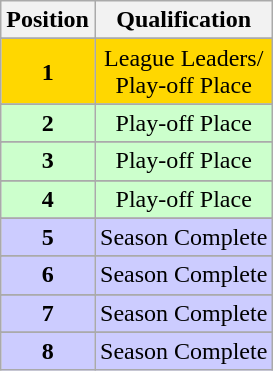<table class="wikitable" style="text-align:center;">
<tr>
<th>Position</th>
<th>Qualification</th>
</tr>
<tr --->
</tr>
<tr align=center style="background:gold">
<td><strong>1</strong></td>
<td colspan=8>League Leaders/<br>Play-off Place</td>
</tr>
<tr --->
</tr>
<tr align=center style="background:#ccffcc;">
<td><strong>2</strong></td>
<td colspan=8>Play-off Place</td>
</tr>
<tr --->
</tr>
<tr align=center style="background:#ccffcc;">
<td><strong>3</strong></td>
<td colspan=8>Play-off Place</td>
</tr>
<tr --->
</tr>
<tr align=center style="background:#ccffcc;">
<td><strong>4</strong></td>
<td colspan=8>Play-off Place</td>
</tr>
<tr --->
</tr>
<tr align=center style="background:#ccccff;">
<td><strong>5</strong></td>
<td>Season Complete</td>
</tr>
<tr --->
</tr>
<tr align=center style="background:#ccccff;">
<td><strong>6</strong></td>
<td>Season Complete</td>
</tr>
<tr --->
</tr>
<tr align=center style="background:#ccccff;">
<td><strong>7</strong></td>
<td>Season Complete</td>
</tr>
<tr --->
</tr>
<tr align=center style="background:#ccccff;">
<td><strong>8</strong></td>
<td>Season Complete</td>
</tr>
</table>
